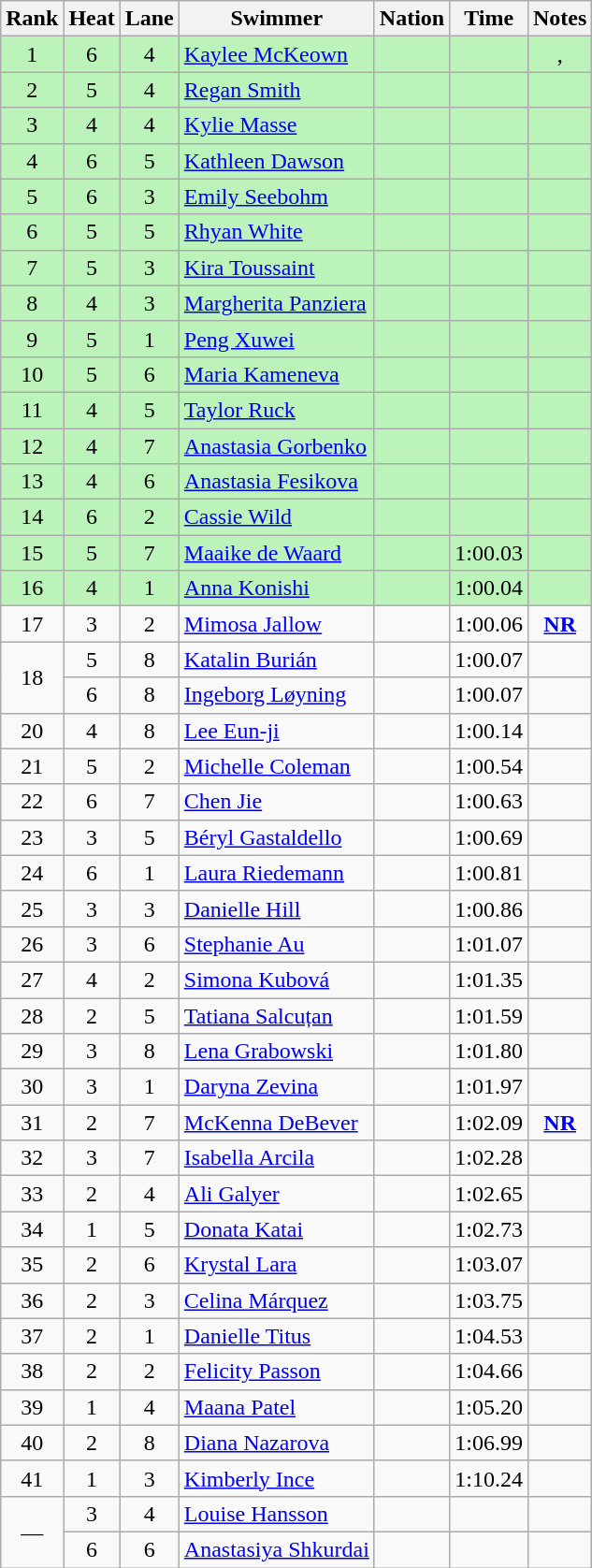<table class="wikitable sortable" style="text-align:center">
<tr>
<th>Rank</th>
<th>Heat</th>
<th>Lane</th>
<th>Swimmer</th>
<th>Nation</th>
<th>Time</th>
<th>Notes</th>
</tr>
<tr bgcolor=bbf3bb>
<td>1</td>
<td>6</td>
<td>4</td>
<td align=left><a href='#'>Kaylee McKeown</a></td>
<td align=left></td>
<td></td>
<td>, </td>
</tr>
<tr bgcolor=bbf3bb>
<td>2</td>
<td>5</td>
<td>4</td>
<td align=left><a href='#'>Regan Smith</a></td>
<td align=left></td>
<td></td>
<td></td>
</tr>
<tr bgcolor=bbf3bb>
<td>3</td>
<td>4</td>
<td>4</td>
<td align=left><a href='#'>Kylie Masse</a></td>
<td align=left></td>
<td></td>
<td></td>
</tr>
<tr bgcolor=bbf3bb>
<td>4</td>
<td>6</td>
<td>5</td>
<td align=left><a href='#'>Kathleen Dawson</a></td>
<td align=left></td>
<td></td>
<td></td>
</tr>
<tr bgcolor=bbf3bb>
<td>5</td>
<td>6</td>
<td>3</td>
<td align=left><a href='#'>Emily Seebohm</a></td>
<td align=left></td>
<td></td>
<td></td>
</tr>
<tr bgcolor=bbf3bb>
<td>6</td>
<td>5</td>
<td>5</td>
<td align=left><a href='#'>Rhyan White</a></td>
<td align=left></td>
<td></td>
<td></td>
</tr>
<tr bgcolor=bbf3bb>
<td>7</td>
<td>5</td>
<td>3</td>
<td align=left><a href='#'>Kira Toussaint</a></td>
<td align=left></td>
<td></td>
<td></td>
</tr>
<tr bgcolor=bbf3bb>
<td>8</td>
<td>4</td>
<td>3</td>
<td align=left><a href='#'>Margherita Panziera</a></td>
<td align=left></td>
<td></td>
<td></td>
</tr>
<tr bgcolor=bbf3bb>
<td>9</td>
<td>5</td>
<td>1</td>
<td align=left><a href='#'>Peng Xuwei</a></td>
<td align=left></td>
<td></td>
<td></td>
</tr>
<tr bgcolor=bbf3bb>
<td>10</td>
<td>5</td>
<td>6</td>
<td align=left><a href='#'>Maria Kameneva</a></td>
<td align=left></td>
<td></td>
<td></td>
</tr>
<tr bgcolor=bbf3bb>
<td>11</td>
<td>4</td>
<td>5</td>
<td align=left><a href='#'>Taylor Ruck</a></td>
<td align=left></td>
<td></td>
<td></td>
</tr>
<tr bgcolor=bbf3bb>
<td>12</td>
<td>4</td>
<td>7</td>
<td align=left><a href='#'>Anastasia Gorbenko</a></td>
<td align=left></td>
<td></td>
<td></td>
</tr>
<tr bgcolor=bbf3bb>
<td>13</td>
<td>4</td>
<td>6</td>
<td align=left><a href='#'>Anastasia Fesikova</a></td>
<td align=left></td>
<td></td>
<td></td>
</tr>
<tr bgcolor=bbf3bb>
<td>14</td>
<td>6</td>
<td>2</td>
<td align=left><a href='#'>Cassie Wild</a></td>
<td align=left></td>
<td></td>
<td></td>
</tr>
<tr bgcolor=bbf3bb>
<td>15</td>
<td>5</td>
<td>7</td>
<td align=left><a href='#'>Maaike de Waard</a></td>
<td align=left></td>
<td>1:00.03</td>
<td></td>
</tr>
<tr bgcolor=bbf3bb>
<td>16</td>
<td>4</td>
<td>1</td>
<td align=left><a href='#'>Anna Konishi</a></td>
<td align=left></td>
<td>1:00.04</td>
<td></td>
</tr>
<tr>
<td>17</td>
<td>3</td>
<td>2</td>
<td align=left><a href='#'>Mimosa Jallow</a></td>
<td align=left></td>
<td>1:00.06</td>
<td><strong><a href='#'>NR</a></strong></td>
</tr>
<tr>
<td rowspan=2>18</td>
<td>5</td>
<td>8</td>
<td align=left><a href='#'>Katalin Burián</a></td>
<td align=left></td>
<td>1:00.07</td>
<td></td>
</tr>
<tr>
<td>6</td>
<td>8</td>
<td align=left><a href='#'>Ingeborg Løyning</a></td>
<td align=left></td>
<td>1:00.07</td>
<td></td>
</tr>
<tr>
<td>20</td>
<td>4</td>
<td>8</td>
<td align=left><a href='#'>Lee Eun-ji</a></td>
<td align=left></td>
<td>1:00.14</td>
<td></td>
</tr>
<tr>
<td>21</td>
<td>5</td>
<td>2</td>
<td align=left><a href='#'>Michelle Coleman</a></td>
<td align=left></td>
<td>1:00.54</td>
<td></td>
</tr>
<tr>
<td>22</td>
<td>6</td>
<td>7</td>
<td align=left><a href='#'>Chen Jie</a></td>
<td align=left></td>
<td>1:00.63</td>
<td></td>
</tr>
<tr>
<td>23</td>
<td>3</td>
<td>5</td>
<td align=left><a href='#'>Béryl Gastaldello</a></td>
<td align=left></td>
<td>1:00.69</td>
<td></td>
</tr>
<tr>
<td>24</td>
<td>6</td>
<td>1</td>
<td align=left><a href='#'>Laura Riedemann</a></td>
<td align=left></td>
<td>1:00.81</td>
<td></td>
</tr>
<tr>
<td>25</td>
<td>3</td>
<td>3</td>
<td align=left><a href='#'>Danielle Hill</a></td>
<td align=left></td>
<td>1:00.86</td>
<td></td>
</tr>
<tr>
<td>26</td>
<td>3</td>
<td>6</td>
<td align=left><a href='#'>Stephanie Au</a></td>
<td align=left></td>
<td>1:01.07</td>
<td></td>
</tr>
<tr>
<td>27</td>
<td>4</td>
<td>2</td>
<td align=left><a href='#'>Simona Kubová</a></td>
<td align=left></td>
<td>1:01.35</td>
<td></td>
</tr>
<tr>
<td>28</td>
<td>2</td>
<td>5</td>
<td align=left><a href='#'>Tatiana Salcuțan</a></td>
<td align=left></td>
<td>1:01.59</td>
<td></td>
</tr>
<tr>
<td>29</td>
<td>3</td>
<td>8</td>
<td align=left><a href='#'>Lena Grabowski</a></td>
<td align=left></td>
<td>1:01.80</td>
<td></td>
</tr>
<tr>
<td>30</td>
<td>3</td>
<td>1</td>
<td align=left><a href='#'>Daryna Zevina</a></td>
<td align=left></td>
<td>1:01.97</td>
<td></td>
</tr>
<tr>
<td>31</td>
<td>2</td>
<td>7</td>
<td align=left><a href='#'>McKenna DeBever</a></td>
<td align=left></td>
<td>1:02.09</td>
<td><strong><a href='#'>NR</a></strong></td>
</tr>
<tr>
<td>32</td>
<td>3</td>
<td>7</td>
<td align=left><a href='#'>Isabella Arcila</a></td>
<td align=left></td>
<td>1:02.28</td>
<td></td>
</tr>
<tr>
<td>33</td>
<td>2</td>
<td>4</td>
<td align=left><a href='#'>Ali Galyer</a></td>
<td align=left></td>
<td>1:02.65</td>
<td></td>
</tr>
<tr>
<td>34</td>
<td>1</td>
<td>5</td>
<td align=left><a href='#'>Donata Katai</a></td>
<td align=left></td>
<td>1:02.73</td>
<td></td>
</tr>
<tr>
<td>35</td>
<td>2</td>
<td>6</td>
<td align=left><a href='#'>Krystal Lara</a></td>
<td align=left></td>
<td>1:03.07</td>
<td></td>
</tr>
<tr>
<td>36</td>
<td>2</td>
<td>3</td>
<td align=left><a href='#'>Celina Márquez</a></td>
<td align=left></td>
<td>1:03.75</td>
<td></td>
</tr>
<tr>
<td>37</td>
<td>2</td>
<td>1</td>
<td align=left><a href='#'>Danielle Titus</a></td>
<td align=left></td>
<td>1:04.53</td>
<td></td>
</tr>
<tr>
<td>38</td>
<td>2</td>
<td>2</td>
<td align=left><a href='#'>Felicity Passon</a></td>
<td align=left></td>
<td>1:04.66</td>
<td></td>
</tr>
<tr>
<td>39</td>
<td>1</td>
<td>4</td>
<td align=left><a href='#'>Maana Patel</a></td>
<td align=left></td>
<td>1:05.20</td>
<td></td>
</tr>
<tr>
<td>40</td>
<td>2</td>
<td>8</td>
<td align=left><a href='#'>Diana Nazarova</a></td>
<td align=left></td>
<td>1:06.99</td>
<td></td>
</tr>
<tr>
<td>41</td>
<td>1</td>
<td>3</td>
<td align=left><a href='#'>Kimberly Ince</a></td>
<td align=left></td>
<td>1:10.24</td>
<td></td>
</tr>
<tr>
<td rowspan=2 data-sort-value=42>—</td>
<td>3</td>
<td>4</td>
<td align=left><a href='#'>Louise Hansson</a></td>
<td align=left></td>
<td data-sort-value=9:99.99></td>
<td></td>
</tr>
<tr>
<td>6</td>
<td>6</td>
<td align=left><a href='#'>Anastasiya Shkurdai</a></td>
<td align=left></td>
<td data-sort-value=9:99.99></td>
<td></td>
</tr>
</table>
